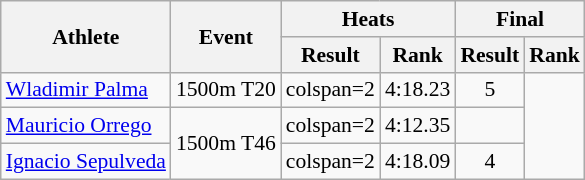<table class=wikitable style="font-size:90%">
<tr>
<th rowspan="2">Athlete</th>
<th rowspan="2">Event</th>
<th colspan="2">Heats</th>
<th colspan="3">Final</th>
</tr>
<tr>
<th>Result</th>
<th>Rank</th>
<th>Result</th>
<th>Rank</th>
</tr>
<tr align=center>
<td align=left><a href='#'>Wladimir Palma</a></td>
<td align=left>1500m T20</td>
<td>colspan=2 </td>
<td>4:18.23</td>
<td>5</td>
</tr>
<tr align=center>
<td align=left><a href='#'>Mauricio Orrego</a></td>
<td align=left rowspan="2">1500m T46</td>
<td>colspan=2 </td>
<td>4:12.35</td>
<td></td>
</tr>
<tr align=center>
<td align=left><a href='#'>Ignacio Sepulveda</a></td>
<td>colspan=2 </td>
<td>4:18.09</td>
<td>4</td>
</tr>
</table>
